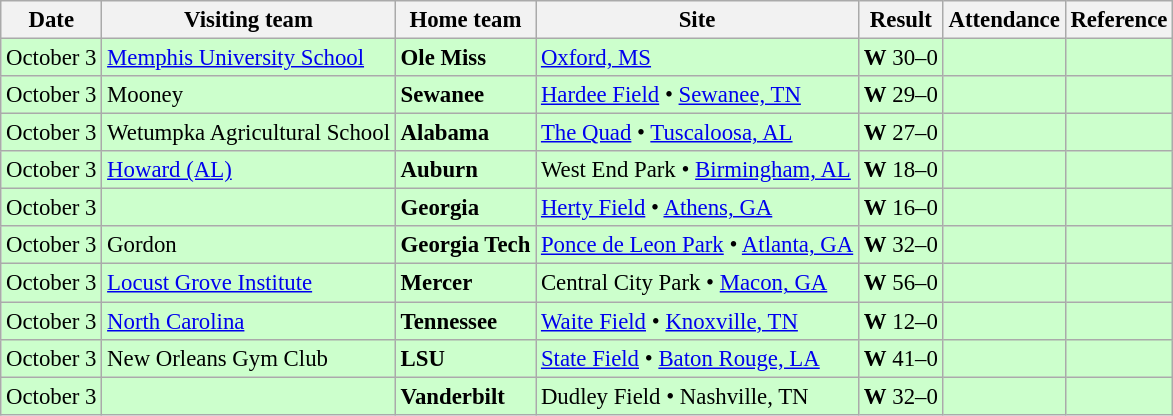<table class="wikitable" style="font-size:95%;">
<tr>
<th>Date</th>
<th>Visiting team</th>
<th>Home team</th>
<th>Site</th>
<th>Result</th>
<th>Attendance</th>
<th class="unsortable">Reference</th>
</tr>
<tr bgcolor=ccffcc>
<td>October 3</td>
<td><a href='#'>Memphis University School</a></td>
<td><strong>Ole Miss</strong></td>
<td><a href='#'>Oxford, MS</a></td>
<td><strong>W</strong> 30–0</td>
<td></td>
<td></td>
</tr>
<tr bgcolor=ccffcc>
<td>October 3</td>
<td>Mooney</td>
<td><strong>Sewanee</strong></td>
<td><a href='#'>Hardee Field</a> • <a href='#'>Sewanee, TN</a></td>
<td><strong>W</strong> 29–0</td>
<td></td>
<td></td>
</tr>
<tr bgcolor=ccffcc>
<td>October 3</td>
<td>Wetumpka Agricultural School</td>
<td><strong>Alabama</strong></td>
<td><a href='#'>The Quad</a> • <a href='#'>Tuscaloosa, AL</a></td>
<td><strong>W</strong> 27–0</td>
<td></td>
<td></td>
</tr>
<tr bgcolor=ccffcc>
<td>October 3</td>
<td><a href='#'>Howard (AL)</a></td>
<td><strong>Auburn</strong></td>
<td>West End Park • <a href='#'>Birmingham, AL</a></td>
<td><strong>W</strong> 18–0</td>
<td></td>
<td></td>
</tr>
<tr bgcolor=ccffcc>
<td>October 3</td>
<td></td>
<td><strong>Georgia</strong></td>
<td><a href='#'>Herty Field</a> • <a href='#'>Athens, GA</a></td>
<td><strong>W</strong> 16–0</td>
<td></td>
<td></td>
</tr>
<tr bgcolor=ccffcc>
<td>October 3</td>
<td>Gordon</td>
<td><strong>Georgia Tech</strong></td>
<td><a href='#'>Ponce de Leon Park</a> • <a href='#'>Atlanta, GA</a></td>
<td><strong>W</strong> 32–0</td>
<td></td>
<td></td>
</tr>
<tr bgcolor=ccffcc>
<td>October 3</td>
<td><a href='#'>Locust Grove Institute</a></td>
<td><strong>Mercer</strong></td>
<td>Central City Park • <a href='#'>Macon, GA</a></td>
<td><strong>W</strong> 56–0</td>
<td></td>
<td></td>
</tr>
<tr bgcolor=ccffcc>
<td>October 3</td>
<td><a href='#'>North Carolina</a></td>
<td><strong>Tennessee</strong></td>
<td><a href='#'>Waite Field</a> • <a href='#'>Knoxville, TN</a></td>
<td><strong>W</strong> 12–0</td>
<td></td>
<td></td>
</tr>
<tr bgcolor=ccffcc>
<td>October 3</td>
<td>New Orleans Gym Club</td>
<td><strong>LSU</strong></td>
<td><a href='#'>State Field</a> • <a href='#'>Baton Rouge, LA</a></td>
<td><strong>W</strong> 41–0</td>
<td></td>
<td></td>
</tr>
<tr bgcolor=ccffcc>
<td>October 3</td>
<td></td>
<td><strong>Vanderbilt</strong></td>
<td>Dudley Field • Nashville, TN</td>
<td><strong>W</strong> 32–0</td>
<td></td>
<td></td>
</tr>
</table>
